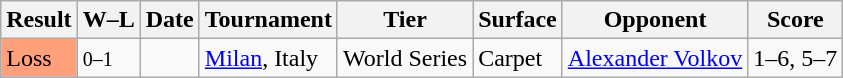<table class="sortable wikitable">
<tr>
<th>Result</th>
<th class="unsortable">W–L</th>
<th>Date</th>
<th>Tournament</th>
<th>Tier</th>
<th>Surface</th>
<th>Opponent</th>
<th class="unsortable">Score</th>
</tr>
<tr>
<td style="background:#ffa07a;">Loss</td>
<td><small>0–1</small></td>
<td><a href='#'></a></td>
<td><a href='#'>Milan</a>, Italy</td>
<td>World Series</td>
<td>Carpet</td>
<td> <a href='#'>Alexander Volkov</a></td>
<td>1–6, 5–7</td>
</tr>
</table>
